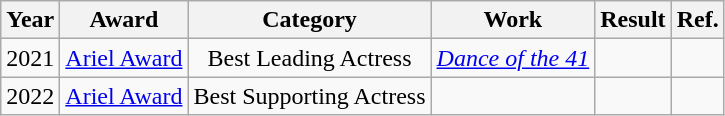<table class="wikitable plainrowheaders" style="text-align:center;" border="1">
<tr>
<th>Year</th>
<th>Award</th>
<th>Category</th>
<th>Work</th>
<th>Result</th>
<th>Ref.</th>
</tr>
<tr>
<td>2021</td>
<td><a href='#'>Ariel Award</a></td>
<td>Best Leading Actress</td>
<td><em><a href='#'>Dance of the 41</a></em></td>
<td></td>
<td></td>
</tr>
<tr>
<td>2022</td>
<td><a href='#'>Ariel Award</a></td>
<td>Best Supporting Actress</td>
<td><em></em></td>
<td></td>
<td></td>
</tr>
</table>
